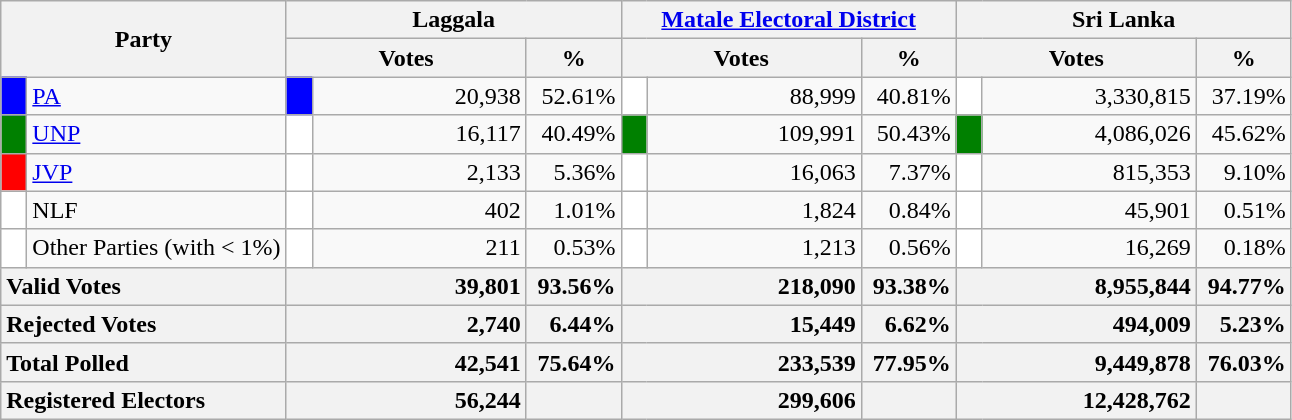<table class="wikitable">
<tr>
<th colspan="2" width="144px"rowspan="2">Party</th>
<th colspan="3" width="216px">Laggala</th>
<th colspan="3" width="216px"><a href='#'>Matale Electoral District</a></th>
<th colspan="3" width="216px">Sri Lanka</th>
</tr>
<tr>
<th colspan="2" width="144px">Votes</th>
<th>%</th>
<th colspan="2" width="144px">Votes</th>
<th>%</th>
<th colspan="2" width="144px">Votes</th>
<th>%</th>
</tr>
<tr>
<td style="background-color:blue;" width="10px"></td>
<td style="text-align:left;"><a href='#'>PA</a></td>
<td style="background-color:blue;" width="10px"></td>
<td style="text-align:right;">20,938</td>
<td style="text-align:right;">52.61%</td>
<td style="background-color:white;" width="10px"></td>
<td style="text-align:right;">88,999</td>
<td style="text-align:right;">40.81%</td>
<td style="background-color:white;" width="10px"></td>
<td style="text-align:right;">3,330,815</td>
<td style="text-align:right;">37.19%</td>
</tr>
<tr>
<td style="background-color:green;" width="10px"></td>
<td style="text-align:left;"><a href='#'>UNP</a></td>
<td style="background-color:white;" width="10px"></td>
<td style="text-align:right;">16,117</td>
<td style="text-align:right;">40.49%</td>
<td style="background-color:green;" width="10px"></td>
<td style="text-align:right;">109,991</td>
<td style="text-align:right;">50.43%</td>
<td style="background-color:green;" width="10px"></td>
<td style="text-align:right;">4,086,026</td>
<td style="text-align:right;">45.62%</td>
</tr>
<tr>
<td style="background-color:red;" width="10px"></td>
<td style="text-align:left;"><a href='#'>JVP</a></td>
<td style="background-color:white;" width="10px"></td>
<td style="text-align:right;">2,133</td>
<td style="text-align:right;">5.36%</td>
<td style="background-color:white;" width="10px"></td>
<td style="text-align:right;">16,063</td>
<td style="text-align:right;">7.37%</td>
<td style="background-color:white;" width="10px"></td>
<td style="text-align:right;">815,353</td>
<td style="text-align:right;">9.10%</td>
</tr>
<tr>
<td style="background-color:white;" width="10px"></td>
<td style="text-align:left;">NLF</td>
<td style="background-color:white;" width="10px"></td>
<td style="text-align:right;">402</td>
<td style="text-align:right;">1.01%</td>
<td style="background-color:white;" width="10px"></td>
<td style="text-align:right;">1,824</td>
<td style="text-align:right;">0.84%</td>
<td style="background-color:white;" width="10px"></td>
<td style="text-align:right;">45,901</td>
<td style="text-align:right;">0.51%</td>
</tr>
<tr>
<td style="background-color:white;" width="10px"></td>
<td style="text-align:left;">Other Parties (with < 1%)</td>
<td style="background-color:white;" width="10px"></td>
<td style="text-align:right;">211</td>
<td style="text-align:right;">0.53%</td>
<td style="background-color:white;" width="10px"></td>
<td style="text-align:right;">1,213</td>
<td style="text-align:right;">0.56%</td>
<td style="background-color:white;" width="10px"></td>
<td style="text-align:right;">16,269</td>
<td style="text-align:right;">0.18%</td>
</tr>
<tr>
<th colspan="2" width="144px"style="text-align:left;">Valid Votes</th>
<th style="text-align:right;"colspan="2" width="144px">39,801</th>
<th style="text-align:right;">93.56%</th>
<th style="text-align:right;"colspan="2" width="144px">218,090</th>
<th style="text-align:right;">93.38%</th>
<th style="text-align:right;"colspan="2" width="144px">8,955,844</th>
<th style="text-align:right;">94.77%</th>
</tr>
<tr>
<th colspan="2" width="144px"style="text-align:left;">Rejected Votes</th>
<th style="text-align:right;"colspan="2" width="144px">2,740</th>
<th style="text-align:right;">6.44%</th>
<th style="text-align:right;"colspan="2" width="144px">15,449</th>
<th style="text-align:right;">6.62%</th>
<th style="text-align:right;"colspan="2" width="144px">494,009</th>
<th style="text-align:right;">5.23%</th>
</tr>
<tr>
<th colspan="2" width="144px"style="text-align:left;">Total Polled</th>
<th style="text-align:right;"colspan="2" width="144px">42,541</th>
<th style="text-align:right;">75.64%</th>
<th style="text-align:right;"colspan="2" width="144px">233,539</th>
<th style="text-align:right;">77.95%</th>
<th style="text-align:right;"colspan="2" width="144px">9,449,878</th>
<th style="text-align:right;">76.03%</th>
</tr>
<tr>
<th colspan="2" width="144px"style="text-align:left;">Registered Electors</th>
<th style="text-align:right;"colspan="2" width="144px">56,244</th>
<th></th>
<th style="text-align:right;"colspan="2" width="144px">299,606</th>
<th></th>
<th style="text-align:right;"colspan="2" width="144px">12,428,762</th>
<th></th>
</tr>
</table>
